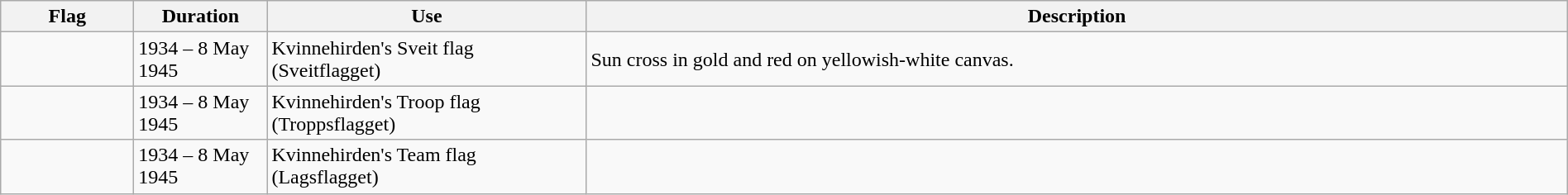<table class="wikitable" width="100%">
<tr>
<th style="width:100px;">Flag</th>
<th style="width:100px;">Duration</th>
<th style="width:250px;">Use</th>
<th style="min-width:250px">Description</th>
</tr>
<tr>
<td></td>
<td>1934 – 8 May 1945</td>
<td>Kvinnehirden's Sveit flag (Sveitflagget)</td>
<td>Sun cross in gold and red on yellowish-white canvas.</td>
</tr>
<tr>
<td></td>
<td>1934 – 8 May 1945</td>
<td>Kvinnehirden's Troop flag (Troppsflagget)</td>
<td></td>
</tr>
<tr>
<td></td>
<td>1934 – 8 May 1945</td>
<td>Kvinnehirden's Team flag (Lagsflagget)</td>
<td></td>
</tr>
</table>
